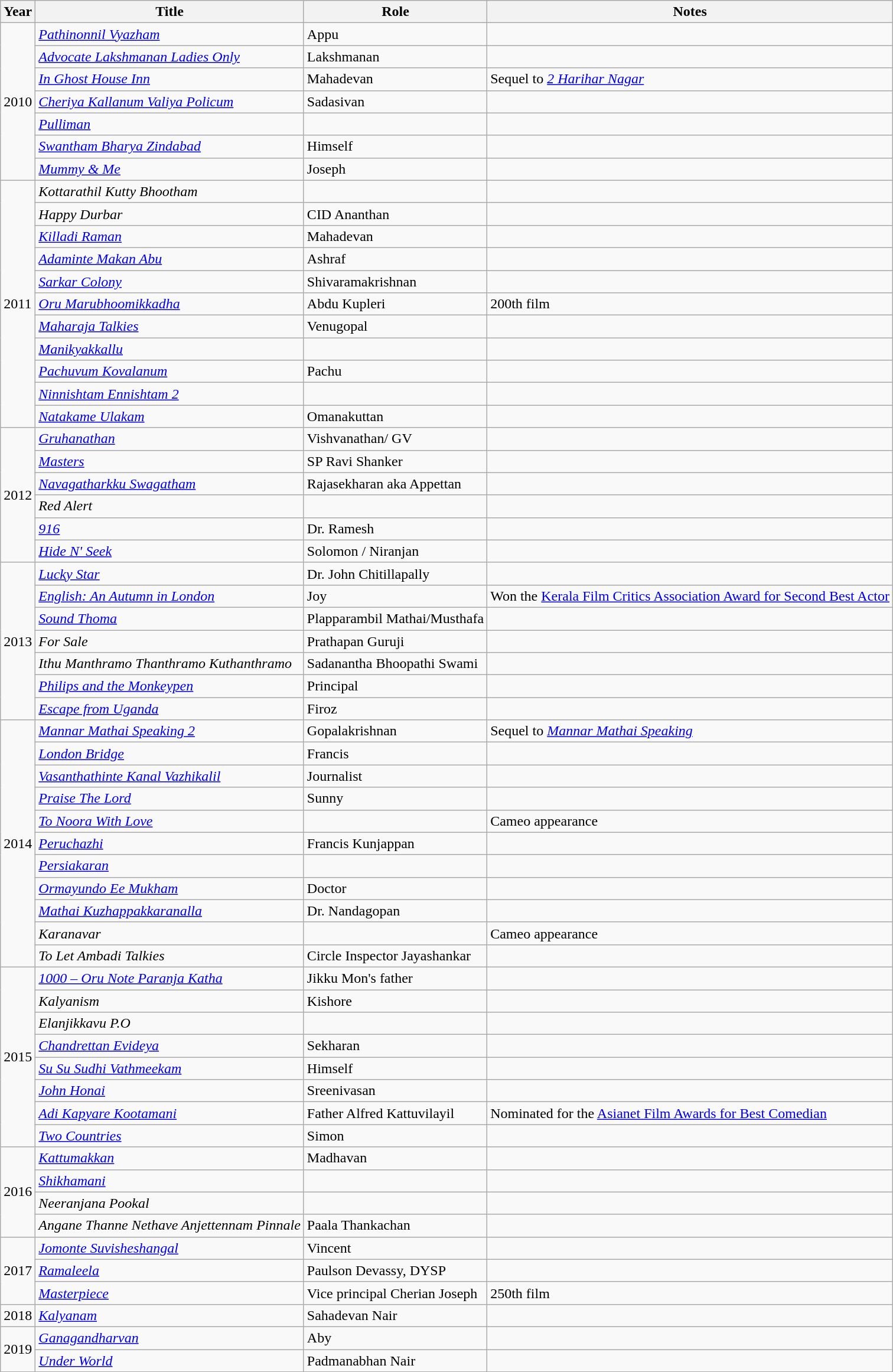<table class="wikitable sortable">
<tr>
<th>Year</th>
<th>Title</th>
<th>Role</th>
<th class="unsortable">Notes</th>
</tr>
<tr>
<td rowspan=7>2010</td>
<td><em><a href='#'>Pathinonnil Vyazham</a></em></td>
<td>Appu</td>
<td></td>
</tr>
<tr>
<td><em><a href='#'>Advocate Lakshmanan Ladies Only</a></em></td>
<td>Lakshmanan</td>
<td></td>
</tr>
<tr>
<td><em><a href='#'>In Ghost House Inn</a></em></td>
<td>Mahadevan</td>
<td>Sequel to <em><a href='#'>2 Harihar Nagar</a></em></td>
</tr>
<tr>
<td><em><a href='#'>Cheriya Kallanum Valiya Policum</a></em></td>
<td>Sadasivan</td>
<td></td>
</tr>
<tr>
<td><em><a href='#'>Pulliman</a></em></td>
<td></td>
<td></td>
</tr>
<tr>
<td><em><a href='#'>Swantham Bharya Zindabad</a></em></td>
<td>Himself</td>
<td></td>
</tr>
<tr>
<td><em><a href='#'>Mummy & Me</a></em></td>
<td>Joseph</td>
<td></td>
</tr>
<tr>
<td rowspan=11>2011</td>
<td><em>Kottarathil Kutty Bhootham</em></td>
<td></td>
<td></td>
</tr>
<tr>
<td><em>Happy Durbar</em></td>
<td>CID Ananthan</td>
<td></td>
</tr>
<tr>
<td><em><a href='#'>Killadi Raman</a></em></td>
<td>Mahadevan</td>
<td></td>
</tr>
<tr>
<td><em><a href='#'>Adaminte Makan Abu</a></em></td>
<td>Ashraf</td>
<td></td>
</tr>
<tr>
<td><em><a href='#'>Sarkar Colony</a></em></td>
<td>Shivaramakrishnan</td>
<td></td>
</tr>
<tr>
<td><em><a href='#'>Oru Marubhoomikkadha</a></em></td>
<td>Abdu Kupleri</td>
<td>200th film</td>
</tr>
<tr>
<td><em><a href='#'>Maharaja Talkies</a></em></td>
<td>Venugopal</td>
<td></td>
</tr>
<tr>
<td><em><a href='#'>Manikyakkallu</a></em></td>
<td></td>
<td></td>
</tr>
<tr>
<td><em><a href='#'>Pachuvum Kovalanum</a></em></td>
<td>Pachu</td>
<td></td>
</tr>
<tr>
<td><em><a href='#'>Ninnishtam Ennishtam 2</a></em></td>
<td></td>
<td></td>
</tr>
<tr>
<td><em><a href='#'>Natakame Ulakam</a></em></td>
<td>Omanakuttan</td>
<td></td>
</tr>
<tr>
<td rowspan=6>2012</td>
<td><em><a href='#'>Gruhanathan</a></em></td>
<td>Vishvanathan/ GV</td>
<td></td>
</tr>
<tr>
<td><em><a href='#'>Masters</a></em></td>
<td>SP Ravi Shanker</td>
<td></td>
</tr>
<tr>
<td><em><a href='#'>Navagatharkku Swagatham</a></em></td>
<td>Rajasekharan aka Appettan</td>
<td></td>
</tr>
<tr>
<td><em>Red Alert</em></td>
<td></td>
<td></td>
</tr>
<tr>
<td><a href='#'><em>916</em></a></td>
<td>Dr. Ramesh</td>
<td></td>
</tr>
<tr>
<td><em><a href='#'>Hide N' Seek</a></em></td>
<td>Solomon / Niranjan</td>
<td></td>
</tr>
<tr>
<td rowspan=7>2013</td>
<td><a href='#'><em>Lucky Star</em></a></td>
<td>Dr. John Chitillapally</td>
<td></td>
</tr>
<tr>
<td><em><a href='#'>English: An Autumn in London</a></em></td>
<td>Joy</td>
<td>Won the <a href='#'>Kerala Film Critics Association Award for Second Best Actor</a></td>
</tr>
<tr>
<td><em><a href='#'>Sound Thoma</a></em></td>
<td>Plapparambil Mathai/Musthafa</td>
<td></td>
</tr>
<tr>
<td><em>For Sale</em></td>
<td>Prathapan Guruji</td>
<td></td>
</tr>
<tr>
<td><em>Ithu Manthramo Thanthramo Kuthanthramo</em></td>
<td>Sadanantha Bhoopathi Swami</td>
<td></td>
</tr>
<tr>
<td><a href='#'><em>Philips and the Monkeypen</em></a></td>
<td>Principal</td>
<td></td>
</tr>
<tr>
<td><em><a href='#'>Escape from Uganda</a></em></td>
<td>Firoz</td>
<td></td>
</tr>
<tr>
<td rowspan=11>2014</td>
<td><em><a href='#'>Mannar Mathai Speaking 2</a></em></td>
<td>Gopalakrishnan</td>
<td>Sequel to <em><a href='#'>Mannar Mathai Speaking</a></em></td>
</tr>
<tr>
<td><em><a href='#'>London Bridge</a></em></td>
<td>Francis</td>
<td></td>
</tr>
<tr>
<td><em><a href='#'>Vasanthathinte Kanal Vazhikalil</a></em></td>
<td>Journalist</td>
<td></td>
</tr>
<tr>
<td><em><a href='#'>Praise The Lord</a></em></td>
<td>Sunny</td>
<td></td>
</tr>
<tr>
<td><em><a href='#'>To Noora With Love</a></em></td>
<td></td>
<td>Cameo appearance</td>
</tr>
<tr>
<td><em><a href='#'>Peruchazhi</a></em></td>
<td>Francis Kunjappan</td>
<td></td>
</tr>
<tr>
<td><em><a href='#'>Persiakaran</a></em></td>
<td></td>
<td></td>
</tr>
<tr>
<td><em><a href='#'>Ormayundo Ee Mukham</a></em></td>
<td>Doctor</td>
<td></td>
</tr>
<tr>
<td><em><a href='#'>Mathai Kuzhappakkaranalla</a></em></td>
<td>Dr. Nandagopan</td>
<td></td>
</tr>
<tr>
<td><em>Karanavar</em></td>
<td></td>
<td>Cameo appearance</td>
</tr>
<tr>
<td><em>To Let Ambadi Talkies</em></td>
<td>Circle Inspector Jayashankar</td>
<td></td>
</tr>
<tr>
<td rowspan=8>2015</td>
<td><em><a href='#'>1000 – Oru Note Paranja Katha</a></em></td>
<td>Jikku Mon's father</td>
<td></td>
</tr>
<tr>
<td><em>Kalyanism</em></td>
<td>Kishore</td>
<td></td>
</tr>
<tr>
<td><em>Elanjikkavu P.O</em></td>
<td></td>
<td></td>
</tr>
<tr>
<td><em><a href='#'>Chandrettan Evideya</a></em></td>
<td>Sekharan</td>
<td></td>
</tr>
<tr>
<td><em><a href='#'>Su Su Sudhi Vathmeekam</a></em></td>
<td>Himself</td>
<td></td>
</tr>
<tr>
<td><em><a href='#'>John Honai</a></em></td>
<td>Sreenivasan</td>
<td></td>
</tr>
<tr>
<td><em><a href='#'>Adi Kapyare Kootamani</a></em></td>
<td>Father Alfred Kattuvilayil</td>
<td>Nominated for the <a href='#'>Asianet Film Awards for Best Comedian</a></td>
</tr>
<tr>
<td><em><a href='#'>Two Countries</a></em></td>
<td>Simon</td>
<td></td>
</tr>
<tr>
<td rowspan=4>2016</td>
<td><em><a href='#'>Kattumakkan</a></em></td>
<td>Madhavan</td>
<td></td>
</tr>
<tr>
<td><em><a href='#'>Shikhamani</a></em></td>
<td></td>
<td></td>
</tr>
<tr>
<td><em>Neeranjana Pookal</em></td>
<td></td>
<td></td>
</tr>
<tr>
<td><em>Angane Thanne Nethave Anjettennam Pinnale</em></td>
<td>Paala Thankachan</td>
<td></td>
</tr>
<tr>
<td rowspan=3>2017</td>
<td><em><a href='#'>Jomonte Suvisheshangal</a></em></td>
<td>Vincent</td>
<td></td>
</tr>
<tr>
<td><em><a href='#'>Ramaleela </a></em></td>
<td>Paulson Devassy, DYSP</td>
<td></td>
</tr>
<tr>
<td><em><a href='#'>Masterpiece</a></em></td>
<td>Vice principal Cherian Joseph</td>
<td>250th film</td>
</tr>
<tr>
<td>2018</td>
<td><em><a href='#'>Kalyanam</a></em></td>
<td>Sahadevan Nair</td>
<td></td>
</tr>
<tr>
<td rowspan=2>2019</td>
<td><em><a href='#'>Ganagandharvan</a></em></td>
<td>Aby</td>
<td></td>
</tr>
<tr>
<td><em><a href='#'>Under World</a></em></td>
<td>Padmanabhan Nair</td>
<td></td>
</tr>
<tr>
</tr>
</table>
